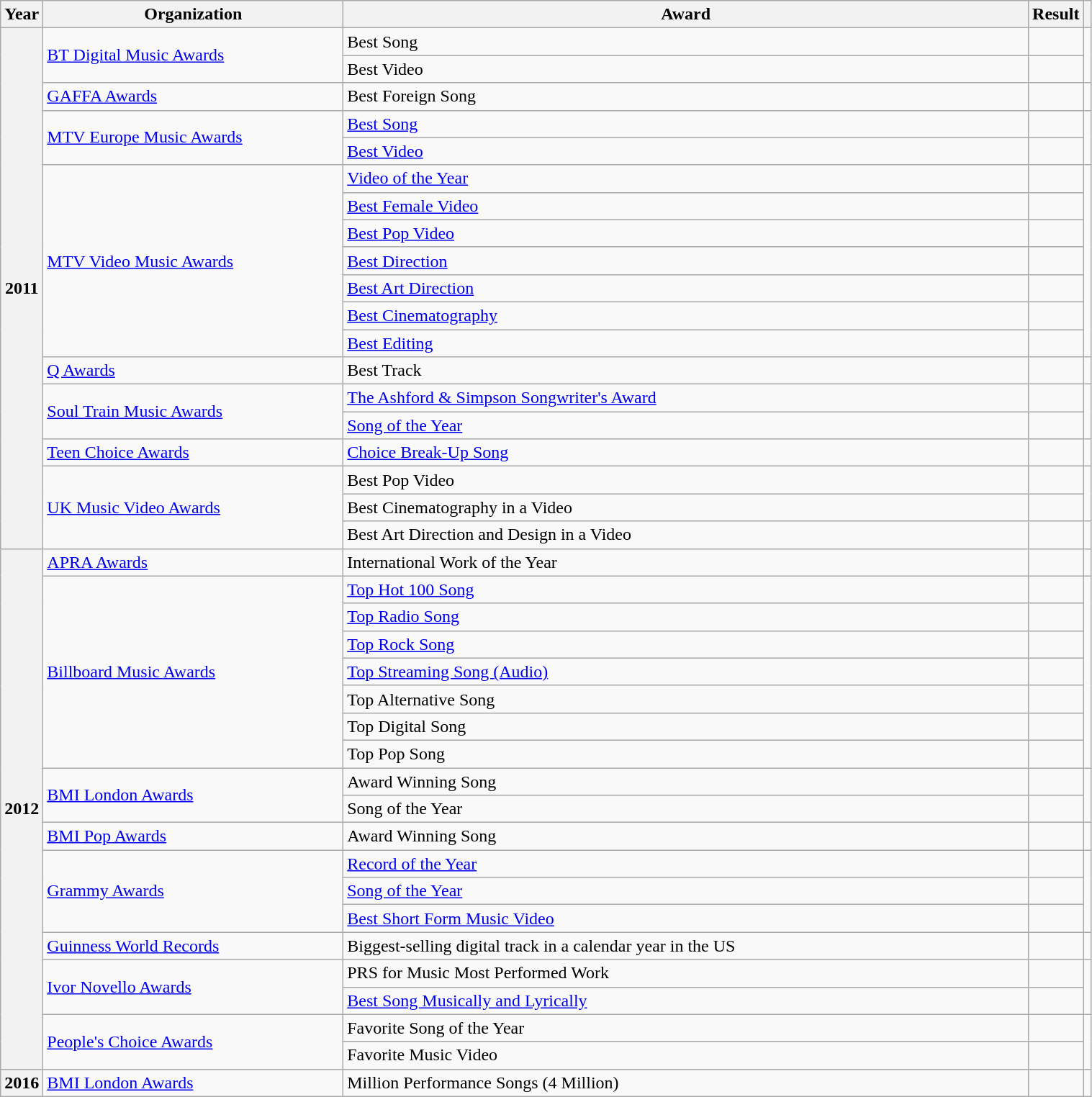<table class="wikitable sortable plainrowheaders" style="width: 80%;">
<tr>
<th "scope="col">Year</th>
<th style="width: 30%;"scope="col">Organization</th>
<th style="width: 70%;"scope="col">Award</th>
<th "scope="col">Result</th>
<th scope="col" class="unsortable"></th>
</tr>
<tr>
<th rowspan="19" scope="row">2011</th>
<td rowspan=2><a href='#'>BT Digital Music Awards</a></td>
<td>Best Song</td>
<td></td>
<td rowspan="2" style="text-align:center;"></td>
</tr>
<tr>
<td>Best Video</td>
<td></td>
</tr>
<tr>
<td><a href='#'>GAFFA Awards</a></td>
<td>Best Foreign Song</td>
<td></td>
<td style="text-align:center;" rowspan="1"></td>
</tr>
<tr>
<td rowspan=2><a href='#'>MTV Europe Music Awards</a></td>
<td><a href='#'>Best Song</a></td>
<td></td>
<td rowspan="2" style="text-align:center;"></td>
</tr>
<tr>
<td><a href='#'>Best Video</a></td>
<td></td>
</tr>
<tr>
<td rowspan=7><a href='#'>MTV Video Music Awards</a></td>
<td><a href='#'>Video of the Year</a></td>
<td></td>
<td rowspan="7" style="text-align:center;"></td>
</tr>
<tr>
<td><a href='#'>Best Female Video</a></td>
<td></td>
</tr>
<tr>
<td><a href='#'>Best Pop Video</a></td>
<td></td>
</tr>
<tr>
<td><a href='#'>Best Direction</a></td>
<td></td>
</tr>
<tr>
<td><a href='#'>Best Art Direction</a></td>
<td></td>
</tr>
<tr>
<td><a href='#'>Best Cinematography</a></td>
<td></td>
</tr>
<tr>
<td><a href='#'>Best Editing</a></td>
<td></td>
</tr>
<tr>
<td><a href='#'>Q Awards</a></td>
<td>Best Track</td>
<td></td>
<td rowspan="1" style="text-align:center;"></td>
</tr>
<tr>
<td rowspan=2><a href='#'>Soul Train Music Awards</a></td>
<td><a href='#'>The Ashford & Simpson Songwriter's Award</a></td>
<td></td>
<td rowspan="2" style="text-align:center;"></td>
</tr>
<tr>
<td><a href='#'>Song of the Year</a></td>
<td></td>
</tr>
<tr>
<td><a href='#'>Teen Choice Awards</a></td>
<td><a href='#'>Choice Break-Up Song</a></td>
<td></td>
<td rowspan="1" style="text-align:center;"></td>
</tr>
<tr>
<td rowspan=3><a href='#'>UK Music Video Awards</a></td>
<td>Best Pop Video</td>
<td></td>
<td rowspan="2" style="text-align:center;"></td>
</tr>
<tr>
<td>Best Cinematography in a Video</td>
<td></td>
</tr>
<tr>
<td>Best Art Direction and Design in a Video</td>
<td></td>
<td style="text-align:center;"></td>
</tr>
<tr>
<th rowspan="19" scope="row">2012</th>
<td><a href='#'>APRA Awards</a></td>
<td>International Work of the Year</td>
<td></td>
<td style="text-align:center;"></td>
</tr>
<tr>
<td rowspan=7><a href='#'>Billboard Music Awards</a></td>
<td><a href='#'>Top Hot 100 Song</a></td>
<td></td>
<td rowspan="7" style="text-align: center;"></td>
</tr>
<tr>
<td><a href='#'>Top Radio Song</a></td>
<td></td>
</tr>
<tr>
<td><a href='#'>Top Rock Song</a></td>
<td></td>
</tr>
<tr>
<td><a href='#'>Top Streaming Song (Audio)</a></td>
<td></td>
</tr>
<tr>
<td>Top Alternative Song</td>
<td></td>
</tr>
<tr>
<td>Top Digital Song</td>
<td></td>
</tr>
<tr>
<td>Top Pop Song</td>
<td></td>
</tr>
<tr>
<td rowspan=2><a href='#'>BMI London Awards</a></td>
<td>Award Winning Song</td>
<td></td>
<td rowspan="2" style="text-align:center;"></td>
</tr>
<tr>
<td>Song of the Year</td>
<td></td>
</tr>
<tr>
<td><a href='#'>BMI Pop Awards</a></td>
<td>Award Winning Song</td>
<td></td>
<td style="text-align:center;"></td>
</tr>
<tr>
<td rowspan=3><a href='#'>Grammy Awards</a></td>
<td><a href='#'>Record of the Year</a></td>
<td></td>
<td rowspan="3" style="text-align:center;"></td>
</tr>
<tr>
<td><a href='#'>Song of the Year</a></td>
<td></td>
</tr>
<tr>
<td><a href='#'>Best Short Form Music Video</a></td>
<td></td>
</tr>
<tr>
<td><a href='#'>Guinness World Records</a></td>
<td>Biggest-selling digital track in a calendar year in the US</td>
<td></td>
<td style="text-align:center;" rowspan="1"></td>
</tr>
<tr>
<td rowspan=2><a href='#'>Ivor Novello Awards</a></td>
<td>PRS for Music Most Performed Work</td>
<td></td>
<td rowspan="2" style="text-align:center;"></td>
</tr>
<tr>
<td><a href='#'>Best Song Musically and Lyrically</a></td>
<td></td>
</tr>
<tr>
<td rowspan=2><a href='#'>People's Choice Awards</a></td>
<td>Favorite Song of the Year</td>
<td></td>
<td rowspan="2" style="text-align:center;"></td>
</tr>
<tr>
<td>Favorite Music Video</td>
<td></td>
</tr>
<tr>
<th rowspan="1" scope="row">2016</th>
<td><a href='#'>BMI London Awards</a></td>
<td>Million Performance Songs (4 Million)</td>
<td></td>
<td rowspan="1" style="text-align:center;"></td>
</tr>
</table>
